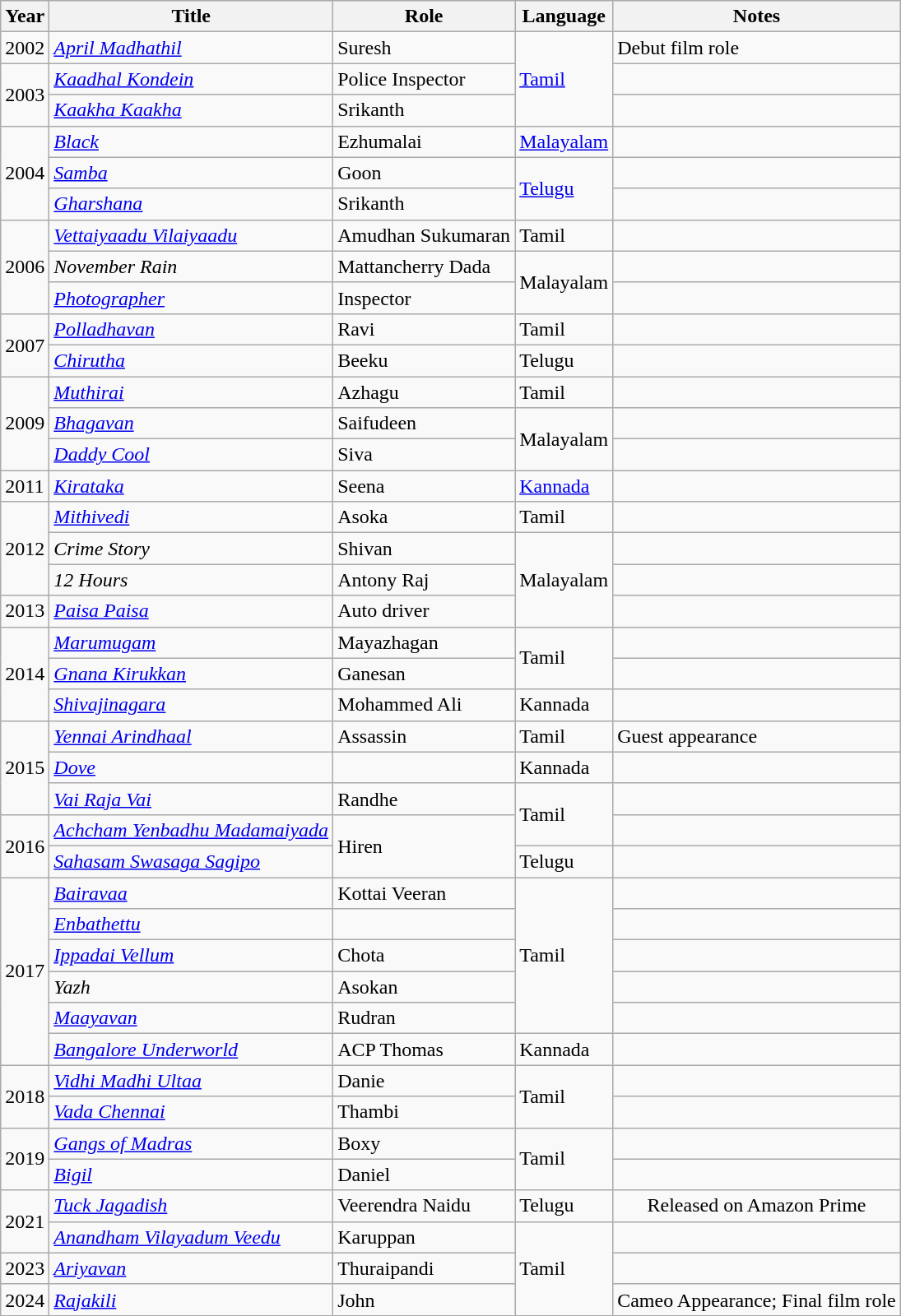<table class="wikitable sortable">
<tr>
<th>Year</th>
<th>Title</th>
<th>Role</th>
<th>Language</th>
<th>Notes</th>
</tr>
<tr>
<td>2002</td>
<td><em><a href='#'>April Madhathil</a></em></td>
<td>Suresh</td>
<td rowspan="3"><a href='#'>Tamil</a></td>
<td>Debut film role</td>
</tr>
<tr>
<td rowspan="2">2003</td>
<td><em><a href='#'>Kaadhal Kondein</a></em></td>
<td>Police Inspector</td>
<td></td>
</tr>
<tr>
<td><em><a href='#'>Kaakha Kaakha</a></em></td>
<td>Srikanth</td>
<td></td>
</tr>
<tr>
<td rowspan="3">2004</td>
<td><em><a href='#'>Black</a></em></td>
<td>Ezhumalai</td>
<td><a href='#'>Malayalam</a></td>
<td></td>
</tr>
<tr>
<td><em><a href='#'>Samba</a></em></td>
<td>Goon</td>
<td rowspan="2"><a href='#'>Telugu</a></td>
<td></td>
</tr>
<tr>
<td><em><a href='#'>Gharshana</a></em></td>
<td>Srikanth</td>
<td></td>
</tr>
<tr>
<td rowspan="3">2006</td>
<td><em><a href='#'>Vettaiyaadu Vilaiyaadu</a></em></td>
<td>Amudhan Sukumaran</td>
<td>Tamil</td>
<td></td>
</tr>
<tr>
<td><em>November Rain</em></td>
<td>Mattancherry Dada</td>
<td rowspan="2">Malayalam</td>
<td></td>
</tr>
<tr>
<td><em><a href='#'>Photographer</a></em></td>
<td>Inspector</td>
<td></td>
</tr>
<tr>
<td rowspan="2">2007</td>
<td><em><a href='#'>Polladhavan</a></em></td>
<td>Ravi</td>
<td>Tamil</td>
<td></td>
</tr>
<tr>
<td><em><a href='#'>Chirutha</a></em></td>
<td>Beeku</td>
<td>Telugu</td>
<td></td>
</tr>
<tr>
<td rowspan="3">2009</td>
<td><em><a href='#'>Muthirai</a></em></td>
<td>Azhagu</td>
<td>Tamil</td>
<td></td>
</tr>
<tr>
<td><em><a href='#'>Bhagavan</a></em></td>
<td>Saifudeen</td>
<td rowspan="2">Malayalam</td>
<td></td>
</tr>
<tr>
<td><em><a href='#'>Daddy Cool</a></em></td>
<td>Siva</td>
<td></td>
</tr>
<tr>
<td>2011</td>
<td><em><a href='#'>Kirataka</a></em></td>
<td>Seena</td>
<td><a href='#'>Kannada</a></td>
<td></td>
</tr>
<tr>
<td rowspan="3">2012</td>
<td><em><a href='#'>Mithivedi</a></em></td>
<td>Asoka</td>
<td>Tamil</td>
<td></td>
</tr>
<tr>
<td><em>Crime Story</em></td>
<td>Shivan</td>
<td rowspan="3">Malayalam</td>
<td></td>
</tr>
<tr>
<td><em>12 Hours</em></td>
<td>Antony Raj</td>
<td></td>
</tr>
<tr>
<td>2013</td>
<td><em><a href='#'>Paisa Paisa</a></em></td>
<td>Auto driver</td>
<td></td>
</tr>
<tr>
<td rowspan="3">2014</td>
<td><em><a href='#'>Marumugam</a></em></td>
<td>Mayazhagan</td>
<td rowspan="2">Tamil</td>
<td></td>
</tr>
<tr>
<td><em><a href='#'>Gnana Kirukkan</a></em></td>
<td>Ganesan</td>
<td></td>
</tr>
<tr>
<td><em><a href='#'>Shivajinagara</a></em></td>
<td>Mohammed Ali</td>
<td>Kannada</td>
<td></td>
</tr>
<tr>
<td rowspan="3">2015</td>
<td><em><a href='#'>Yennai Arindhaal</a></em></td>
<td>Assassin</td>
<td>Tamil</td>
<td>Guest appearance</td>
</tr>
<tr>
<td><em><a href='#'>Dove</a></em></td>
<td></td>
<td>Kannada</td>
<td></td>
</tr>
<tr>
<td><em><a href='#'>Vai Raja Vai</a></em></td>
<td>Randhe</td>
<td rowspan="2">Tamil</td>
<td></td>
</tr>
<tr>
<td rowspan="2">2016</td>
<td><em><a href='#'>Achcham Yenbadhu Madamaiyada</a></em></td>
<td rowspan="2">Hiren</td>
<td></td>
</tr>
<tr 2016 indru நேற்று நாளை>
<td><em><a href='#'>Sahasam Swasaga Sagipo</a></em></td>
<td>Telugu</td>
<td></td>
</tr>
<tr>
<td rowspan="6">2017</td>
<td><em><a href='#'>Bairavaa</a></em></td>
<td>Kottai Veeran</td>
<td rowspan="5">Tamil</td>
<td></td>
</tr>
<tr>
<td><em><a href='#'>Enbathettu</a></em></td>
<td></td>
<td></td>
</tr>
<tr>
<td><em><a href='#'>Ippadai Vellum</a></em></td>
<td>Chota</td>
<td></td>
</tr>
<tr>
<td><em>Yazh</em></td>
<td>Asokan</td>
<td></td>
</tr>
<tr>
<td><em><a href='#'>Maayavan</a></em></td>
<td>Rudran</td>
<td></td>
</tr>
<tr>
<td><em><a href='#'>Bangalore Underworld</a></em></td>
<td>ACP Thomas</td>
<td>Kannada</td>
<td></td>
</tr>
<tr>
<td rowspan="2">2018</td>
<td><em><a href='#'>Vidhi Madhi Ultaa</a></em></td>
<td>Danie</td>
<td rowspan="2">Tamil</td>
<td></td>
</tr>
<tr>
<td><em><a href='#'>Vada Chennai</a></em></td>
<td>Thambi</td>
<td></td>
</tr>
<tr>
<td rowspan="2">2019</td>
<td><em><a href='#'>Gangs of Madras</a></em></td>
<td>Boxy</td>
<td rowspan="2">Tamil</td>
<td></td>
</tr>
<tr>
<td><em><a href='#'>Bigil</a></em></td>
<td>Daniel</td>
<td></td>
</tr>
<tr>
<td rowspan="2">2021</td>
<td><em><a href='#'>Tuck Jagadish</a></em></td>
<td>Veerendra Naidu</td>
<td>Telugu</td>
<td style="text-align:center;">Released on Amazon Prime</td>
</tr>
<tr>
<td><em><a href='#'>Anandham Vilayadum Veedu</a></em></td>
<td>Karuppan</td>
<td rowspan="3">Tamil</td>
<td></td>
</tr>
<tr>
<td>2023</td>
<td><em><a href='#'>Ariyavan</a></em></td>
<td>Thuraipandi</td>
<td></td>
</tr>
<tr>
<td>2024</td>
<td><em><a href='#'>Rajakili</a></em></td>
<td>John</td>
<td>Cameo Appearance;  Final film role</td>
</tr>
<tr>
</tr>
</table>
